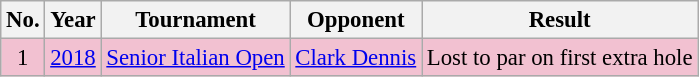<table class="wikitable" style="font-size:95%;">
<tr>
<th>No.</th>
<th>Year</th>
<th>Tournament</th>
<th>Opponent</th>
<th>Result</th>
</tr>
<tr style="background:#F2C1D1;">
<td align=center>1</td>
<td><a href='#'>2018</a></td>
<td><a href='#'>Senior Italian Open</a></td>
<td> <a href='#'>Clark Dennis</a></td>
<td>Lost to par on first extra hole</td>
</tr>
</table>
